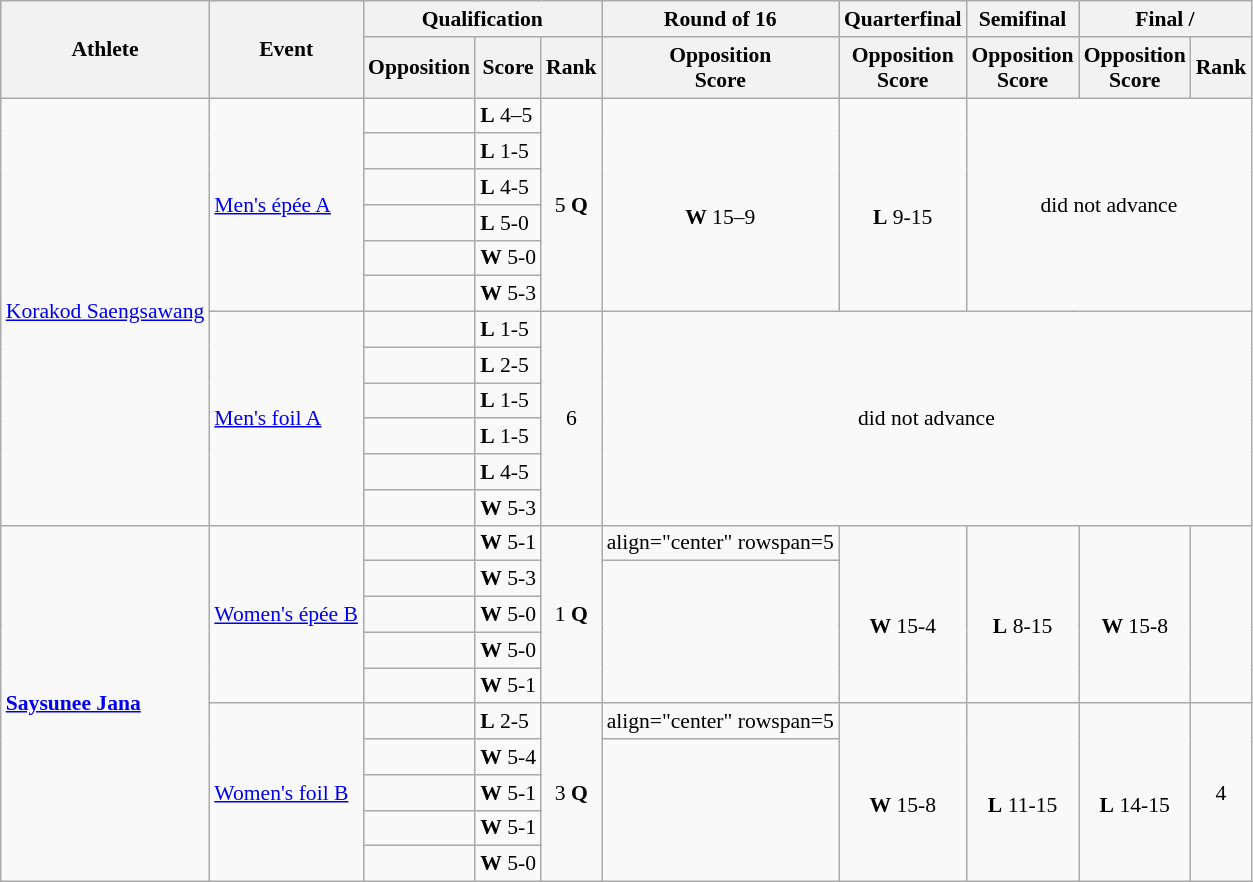<table class=wikitable style="font-size:90%">
<tr>
<th rowspan="2">Athlete</th>
<th rowspan="2">Event</th>
<th colspan="3">Qualification</th>
<th>Round of 16</th>
<th>Quarterfinal</th>
<th>Semifinal</th>
<th colspan="2">Final / </th>
</tr>
<tr>
<th>Opposition</th>
<th>Score</th>
<th>Rank</th>
<th>Opposition<br>Score</th>
<th>Opposition<br>Score</th>
<th>Opposition<br>Score</th>
<th>Opposition<br>Score</th>
<th>Rank</th>
</tr>
<tr>
<td rowspan=12><a href='#'>Korakod Saengsawang</a></td>
<td rowspan=6><a href='#'>Men's épée A</a></td>
<td></td>
<td><strong>L</strong> 4–5</td>
<td align="center" rowspan=6>5 <strong>Q</strong></td>
<td align="center" rowspan=6><br><strong>W</strong> 15–9</td>
<td align="center" rowspan=6><br><strong>L</strong> 9-15</td>
<td align="center" rowspan=6 colspan=3>did not advance</td>
</tr>
<tr>
<td></td>
<td><strong>L</strong> 1-5</td>
</tr>
<tr>
<td></td>
<td><strong>L</strong> 4-5</td>
</tr>
<tr>
<td></td>
<td><strong>L</strong> 5-0</td>
</tr>
<tr>
<td></td>
<td><strong>W</strong> 5-0</td>
</tr>
<tr>
<td></td>
<td><strong>W</strong> 5-3</td>
</tr>
<tr>
<td rowspan=6><a href='#'>Men's foil A</a></td>
<td></td>
<td><strong>L</strong> 1-5</td>
<td align="center" rowspan=6>6</td>
<td align="center" rowspan=6 colspan=5>did not advance</td>
</tr>
<tr>
<td></td>
<td><strong>L</strong> 2-5</td>
</tr>
<tr>
<td></td>
<td><strong>L</strong> 1-5</td>
</tr>
<tr>
<td></td>
<td><strong>L</strong> 1-5</td>
</tr>
<tr>
<td></td>
<td><strong>L</strong> 4-5</td>
</tr>
<tr>
<td></td>
<td><strong>W</strong> 5-3</td>
</tr>
<tr>
<td rowspan=10><strong><a href='#'>Saysunee Jana</a></strong></td>
<td rowspan=5><a href='#'>Women's épée B</a></td>
<td></td>
<td><strong>W</strong> 5-1</td>
<td align="center" rowspan=5>1 <strong>Q</strong></td>
<td>align="center" rowspan=5 </td>
<td align="center" rowspan=5><br><strong>W</strong> 15-4</td>
<td align="center" rowspan=5><br><strong>L</strong> 8-15</td>
<td align="center" rowspan=5><br><strong>W</strong> 15-8</td>
<td align="center" rowspan=5></td>
</tr>
<tr>
<td></td>
<td><strong>W</strong> 5-3</td>
</tr>
<tr>
<td></td>
<td><strong>W</strong> 5-0</td>
</tr>
<tr>
<td></td>
<td><strong>W</strong> 5-0</td>
</tr>
<tr>
<td></td>
<td><strong>W</strong> 5-1</td>
</tr>
<tr>
<td rowspan=5><a href='#'>Women's foil B</a></td>
<td></td>
<td><strong>L</strong> 2-5</td>
<td align="center" rowspan=5>3 <strong>Q</strong></td>
<td>align="center" rowspan=5 </td>
<td align="center" rowspan=5><br><strong>W</strong> 15-8</td>
<td align="center" rowspan=5><br><strong>L</strong> 11-15</td>
<td align="center" rowspan=5><br><strong>L</strong> 14-15</td>
<td align="center" rowspan=5>4</td>
</tr>
<tr>
<td></td>
<td><strong>W</strong> 5-4</td>
</tr>
<tr>
<td></td>
<td><strong>W</strong> 5-1</td>
</tr>
<tr>
<td></td>
<td><strong>W</strong> 5-1</td>
</tr>
<tr>
<td></td>
<td><strong>W</strong> 5-0</td>
</tr>
</table>
